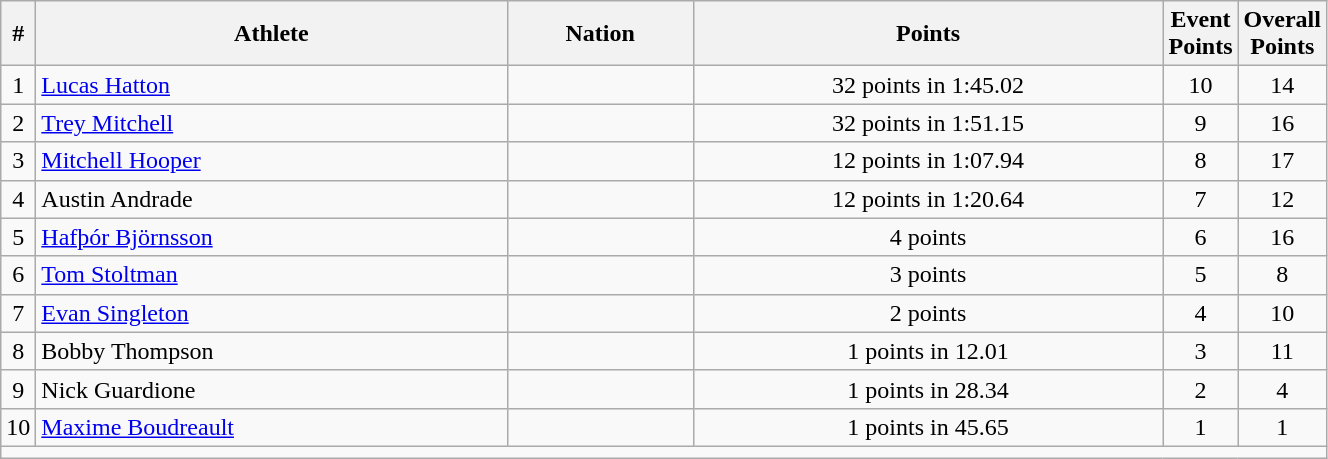<table class="wikitable sortable" style="text-align:center;width: 70%;">
<tr>
<th scope="col" style="width: 10px;">#</th>
<th scope="col">Athlete</th>
<th scope="col">Nation</th>
<th scope="col">Points</th>
<th scope="col" style="width: 10px;">Event Points</th>
<th scope="col" style="width: 10px;">Overall Points</th>
</tr>
<tr>
<td>1</td>
<td align=left><a href='#'>Lucas Hatton</a></td>
<td align=left></td>
<td>32 points in 1:45.02</td>
<td>10</td>
<td>14</td>
</tr>
<tr>
<td>2</td>
<td align=left><a href='#'>Trey Mitchell</a></td>
<td align=left></td>
<td>32 points in 1:51.15</td>
<td>9</td>
<td>16</td>
</tr>
<tr>
<td>3</td>
<td align=left><a href='#'>Mitchell Hooper</a></td>
<td align=left></td>
<td>12 points in 1:07.94</td>
<td>8</td>
<td>17</td>
</tr>
<tr>
<td>4</td>
<td align=left>Austin Andrade</td>
<td align=left></td>
<td>12 points in 1:20.64</td>
<td>7</td>
<td>12</td>
</tr>
<tr>
<td>5</td>
<td align=left><a href='#'>Hafþór Björnsson</a></td>
<td align=left></td>
<td>4 points</td>
<td>6</td>
<td>16</td>
</tr>
<tr>
<td>6</td>
<td align=left><a href='#'>Tom Stoltman</a></td>
<td align=left></td>
<td>3 points</td>
<td>5</td>
<td>8</td>
</tr>
<tr>
<td>7</td>
<td align=left><a href='#'>Evan Singleton</a></td>
<td align=left></td>
<td>2 points</td>
<td>4</td>
<td>10</td>
</tr>
<tr>
<td>8</td>
<td align=left>Bobby Thompson</td>
<td align=left></td>
<td>1 points in 12.01</td>
<td>3</td>
<td>11</td>
</tr>
<tr>
<td>9</td>
<td align=left>Nick Guardione</td>
<td align=left></td>
<td>1 points in 28.34</td>
<td>2</td>
<td>4</td>
</tr>
<tr>
<td>10</td>
<td align=left><a href='#'>Maxime Boudreault</a></td>
<td align=left></td>
<td>1 points in 45.65</td>
<td>1</td>
<td>1</td>
</tr>
<tr class="sortbottom">
<td colspan="6"></td>
</tr>
</table>
